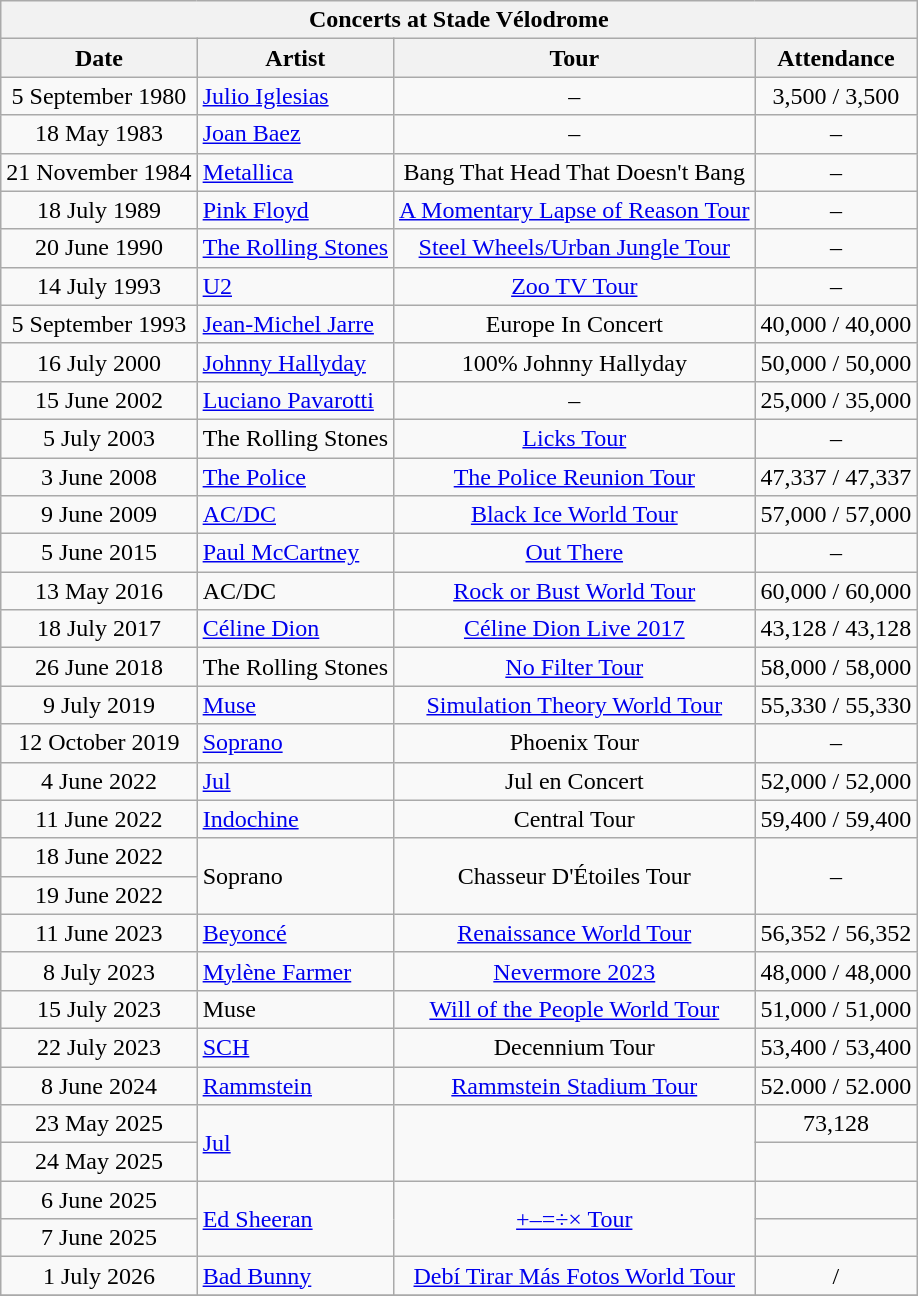<table class="wikitable" style="text-align:center;">
<tr>
<th colspan=4>Concerts at Stade Vélodrome</th>
</tr>
<tr>
<th>Date</th>
<th>Artist</th>
<th>Tour</th>
<th>Attendance</th>
</tr>
<tr>
<td>5 September 1980</td>
<td align=left><a href='#'>Julio Iglesias</a></td>
<td>–</td>
<td>3,500 / 3,500</td>
</tr>
<tr>
<td>18 May 1983</td>
<td align=left><a href='#'>Joan Baez</a></td>
<td>–</td>
<td>–</td>
</tr>
<tr>
<td>21 November 1984</td>
<td align=left><a href='#'>Metallica</a></td>
<td>Bang That Head That Doesn't Bang</td>
<td>–</td>
</tr>
<tr>
<td>18 July 1989</td>
<td align=left><a href='#'>Pink Floyd</a></td>
<td><a href='#'>A Momentary Lapse of Reason Tour</a></td>
<td>–</td>
</tr>
<tr>
<td>20 June 1990</td>
<td align=left><a href='#'>The Rolling Stones</a></td>
<td><a href='#'>Steel Wheels/Urban Jungle Tour</a></td>
<td>–</td>
</tr>
<tr>
<td>14 July 1993</td>
<td align=left><a href='#'>U2</a></td>
<td><a href='#'>Zoo TV Tour</a></td>
<td>–</td>
</tr>
<tr>
<td>5 September 1993</td>
<td align=left><a href='#'>Jean-Michel Jarre</a></td>
<td>Europe In Concert</td>
<td>40,000 / 40,000</td>
</tr>
<tr>
<td>16 July 2000</td>
<td align=left><a href='#'>Johnny Hallyday</a></td>
<td>100% Johnny Hallyday</td>
<td>50,000 / 50,000</td>
</tr>
<tr>
<td>15 June 2002</td>
<td align=left><a href='#'>Luciano Pavarotti</a></td>
<td>–</td>
<td>25,000 / 35,000</td>
</tr>
<tr>
<td>5 July 2003</td>
<td align=left>The Rolling Stones</td>
<td><a href='#'>Licks Tour</a></td>
<td>–</td>
</tr>
<tr>
<td>3 June 2008</td>
<td align=left><a href='#'>The Police</a></td>
<td><a href='#'>The Police Reunion Tour</a></td>
<td>47,337 / 47,337</td>
</tr>
<tr>
<td>9 June 2009</td>
<td align=left><a href='#'>AC/DC</a></td>
<td><a href='#'>Black Ice World Tour</a></td>
<td>57,000 / 57,000</td>
</tr>
<tr>
<td>5 June 2015</td>
<td align=left><a href='#'>Paul McCartney</a></td>
<td><a href='#'>Out There</a></td>
<td>–</td>
</tr>
<tr>
<td>13 May 2016</td>
<td align=left>AC/DC</td>
<td><a href='#'>Rock or Bust World Tour</a></td>
<td>60,000 / 60,000</td>
</tr>
<tr>
<td>18 July 2017</td>
<td align=left><a href='#'>Céline Dion</a></td>
<td><a href='#'>Céline Dion Live 2017</a></td>
<td>43,128 / 43,128</td>
</tr>
<tr>
<td>26 June 2018</td>
<td align=left>The Rolling Stones</td>
<td><a href='#'>No Filter Tour</a></td>
<td>58,000 / 58,000</td>
</tr>
<tr>
<td>9 July 2019</td>
<td align=left><a href='#'>Muse</a></td>
<td><a href='#'>Simulation Theory World Tour</a></td>
<td>55,330 / 55,330</td>
</tr>
<tr>
<td>12 October 2019</td>
<td align=left><a href='#'>Soprano</a></td>
<td>Phoenix Tour</td>
<td>–</td>
</tr>
<tr>
<td>4 June 2022</td>
<td align=left><a href='#'>Jul</a></td>
<td>Jul en Concert</td>
<td>52,000 / 52,000</td>
</tr>
<tr>
<td>11 June 2022</td>
<td align=left><a href='#'>Indochine</a></td>
<td>Central Tour</td>
<td>59,400 / 59,400</td>
</tr>
<tr>
<td>18 June 2022</td>
<td rowspan="2" align="left">Soprano</td>
<td rowspan="2">Chasseur D'Étoiles Tour</td>
<td rowspan="2">–</td>
</tr>
<tr>
<td>19 June 2022</td>
</tr>
<tr>
<td>11 June 2023</td>
<td align=left><a href='#'>Beyoncé</a></td>
<td><a href='#'>Renaissance World Tour</a></td>
<td>56,352 / 56,352</td>
</tr>
<tr>
<td>8 July 2023</td>
<td align=left><a href='#'>Mylène Farmer</a></td>
<td><a href='#'>Nevermore 2023</a></td>
<td>48,000 / 48,000</td>
</tr>
<tr>
<td>15 July 2023</td>
<td align=left>Muse</td>
<td><a href='#'>Will of the People World Tour</a></td>
<td>51,000 / 51,000</td>
</tr>
<tr>
<td>22 July 2023</td>
<td align=left><a href='#'>SCH</a></td>
<td>Decennium Tour</td>
<td>53,400 / 53,400</td>
</tr>
<tr>
<td>8 June 2024</td>
<td align=left><a href='#'>Rammstein</a></td>
<td><a href='#'>Rammstein Stadium Tour</a></td>
<td>52.000 / 52.000</td>
</tr>
<tr>
<td>23 May 2025</td>
<td rowspan="2" align=left><a href='#'>Jul</a></td>
<td rowspan="2"></td>
<td>73,128</td>
</tr>
<tr>
<td>24 May 2025</td>
</tr>
<tr>
<td>6 June 2025</td>
<td rowspan="2" align=left><a href='#'>Ed Sheeran</a></td>
<td rowspan="2"><a href='#'>+–=÷× Tour</a></td>
<td></td>
</tr>
<tr>
<td>7 June 2025</td>
</tr>
<tr>
<td>1 July 2026</td>
<td align=left><a href='#'>Bad Bunny</a></td>
<td><a href='#'>Debí Tirar Más Fotos World Tour</a></td>
<td>/</td>
</tr>
<tr>
</tr>
</table>
